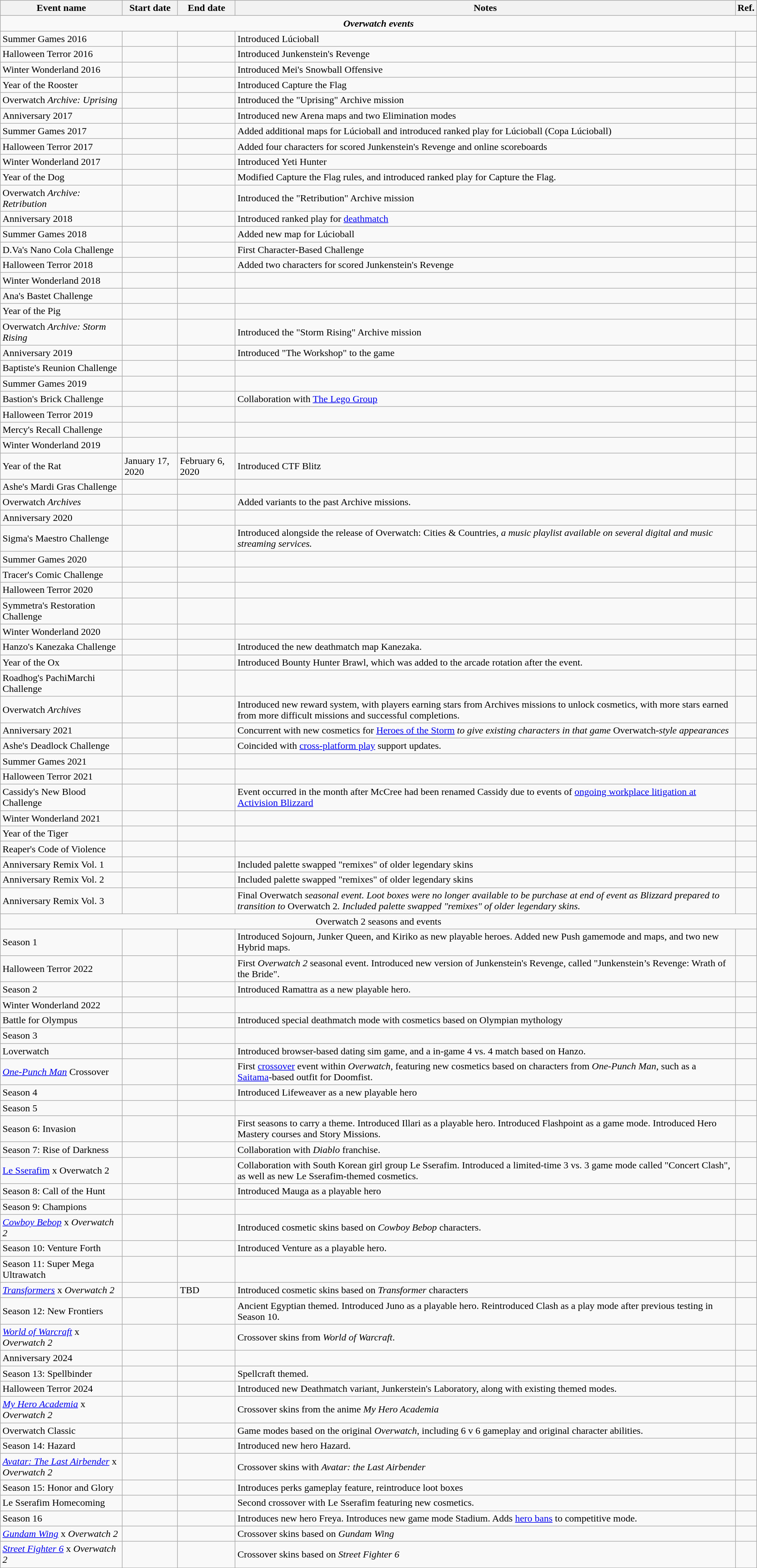<table class="wikitable sortable">
<tr>
<th>Event name</th>
<th>Start date</th>
<th>End date</th>
<th>Notes</th>
<th>Ref.</th>
</tr>
<tr>
<td colspan="5" style="text-align: center;"><strong><em>Overwatch<em> events<strong></td>
</tr>
<tr>
<td>Summer Games 2016</td>
<td></td>
<td></td>
<td>Introduced Lúcioball</td>
<td></td>
</tr>
<tr>
<td>Halloween Terror 2016</td>
<td></td>
<td></td>
<td>Introduced Junkenstein's Revenge</td>
<td></td>
</tr>
<tr>
<td>Winter Wonderland 2016</td>
<td></td>
<td></td>
<td>Introduced Mei's Snowball Offensive</td>
<td></td>
</tr>
<tr>
<td>Year of the Rooster</td>
<td></td>
<td></td>
<td>Introduced Capture the Flag</td>
<td></td>
</tr>
<tr>
<td></em>Overwatch<em> Archive: Uprising</td>
<td></td>
<td></td>
<td>Introduced the "Uprising" Archive mission</td>
<td></td>
</tr>
<tr>
<td>Anniversary 2017</td>
<td></td>
<td></td>
<td>Introduced new Arena maps and two Elimination modes</td>
<td></td>
</tr>
<tr>
<td>Summer Games 2017</td>
<td></td>
<td></td>
<td>Added additional maps for Lúcioball and introduced ranked play for Lúcioball (Copa Lúcioball)</td>
<td></td>
</tr>
<tr>
<td>Halloween Terror 2017</td>
<td></td>
<td></td>
<td>Added four characters for scored Junkenstein's Revenge and online scoreboards</td>
<td></td>
</tr>
<tr>
<td>Winter Wonderland 2017</td>
<td></td>
<td></td>
<td>Introduced Yeti Hunter</td>
<td></td>
</tr>
<tr>
<td>Year of the Dog</td>
<td></td>
<td></td>
<td>Modified Capture the Flag rules, and introduced ranked play for Capture the Flag.</td>
<td></td>
</tr>
<tr>
<td></em>Overwatch<em> Archive: Retribution</td>
<td></td>
<td></td>
<td>Introduced the "Retribution" Archive mission</td>
<td></td>
</tr>
<tr>
<td>Anniversary 2018</td>
<td></td>
<td></td>
<td>Introduced ranked play for <a href='#'>deathmatch</a></td>
<td></td>
</tr>
<tr>
<td>Summer Games 2018</td>
<td></td>
<td></td>
<td>Added new map for Lúcioball</td>
<td></td>
</tr>
<tr>
<td>D.Va's Nano Cola Challenge</td>
<td></td>
<td></td>
<td>First Character-Based Challenge</td>
<td></td>
</tr>
<tr>
<td>Halloween Terror 2018</td>
<td></td>
<td></td>
<td>Added two characters for scored Junkenstein's Revenge</td>
<td></td>
</tr>
<tr>
<td>Winter Wonderland 2018</td>
<td></td>
<td></td>
<td></td>
<td></td>
</tr>
<tr>
<td>Ana's Bastet Challenge</td>
<td></td>
<td></td>
<td></td>
<td></td>
</tr>
<tr>
<td>Year of the Pig</td>
<td></td>
<td></td>
<td></td>
<td></td>
</tr>
<tr>
<td></em>Overwatch<em> Archive: Storm Rising</td>
<td></td>
<td></td>
<td>Introduced the "Storm Rising" Archive mission</td>
<td></td>
</tr>
<tr>
<td>Anniversary 2019</td>
<td></td>
<td></td>
<td>Introduced "The Workshop" to the game</td>
<td></td>
</tr>
<tr>
<td>Baptiste's Reunion Challenge</td>
<td></td>
<td></td>
<td></td>
<td></td>
</tr>
<tr>
<td>Summer Games 2019</td>
<td></td>
<td></td>
<td></td>
<td></td>
</tr>
<tr>
<td>Bastion's Brick Challenge</td>
<td></td>
<td></td>
<td>Collaboration with <a href='#'>The Lego Group</a></td>
<td></td>
</tr>
<tr>
<td>Halloween Terror 2019</td>
<td></td>
<td></td>
<td></td>
<td></td>
</tr>
<tr>
<td>Mercy's Recall Challenge</td>
<td></td>
<td></td>
<td></td>
<td></td>
</tr>
<tr>
<td>Winter Wonderland 2019</td>
<td></td>
<td></td>
<td></td>
<td></td>
</tr>
<tr>
<td>Year of the Rat</td>
<td>January 17, 2020</td>
<td>February 6, 2020</td>
<td>Introduced CTF Blitz</td>
<td></td>
</tr>
<tr>
</tr>
<tr>
<td>Ashe's Mardi Gras Challenge</td>
<td></td>
<td></td>
<td></td>
<td></td>
</tr>
<tr>
<td></em>Overwatch<em> Archives</td>
<td></td>
<td></td>
<td>Added variants to the past Archive missions.</td>
<td></td>
</tr>
<tr>
<td>Anniversary 2020</td>
<td></td>
<td></td>
<td></td>
<td></td>
</tr>
<tr>
<td>Sigma's Maestro Challenge</td>
<td></td>
<td></td>
<td>Introduced alongside the release of </em>Overwatch: Cities & Countries<em>, a music playlist available on several digital and music streaming services.</td>
<td></td>
</tr>
<tr>
<td>Summer Games 2020</td>
<td></td>
<td></td>
<td></td>
<td></td>
</tr>
<tr>
<td>Tracer's Comic Challenge</td>
<td></td>
<td></td>
<td></td>
<td></td>
</tr>
<tr>
<td>Halloween Terror 2020</td>
<td></td>
<td></td>
<td></td>
<td></td>
</tr>
<tr>
<td>Symmetra's Restoration Challenge</td>
<td></td>
<td></td>
<td></td>
<td></td>
</tr>
<tr>
<td>Winter Wonderland 2020</td>
<td></td>
<td></td>
<td></td>
<td></td>
</tr>
<tr>
<td>Hanzo's Kanezaka Challenge</td>
<td></td>
<td></td>
<td>Introduced the new deathmatch map Kanezaka.</td>
<td></td>
</tr>
<tr>
<td>Year of the Ox</td>
<td></td>
<td></td>
<td>Introduced Bounty Hunter Brawl, which was added to the arcade rotation after the event.</td>
<td></td>
</tr>
<tr>
<td>Roadhog's PachiMarchi Challenge</td>
<td></td>
<td></td>
<td></td>
<td></td>
</tr>
<tr>
<td></em>Overwatch<em> Archives</td>
<td></td>
<td></td>
<td>Introduced new reward system, with players earning stars from Archives missions to unlock cosmetics, with more stars earned from more difficult missions and successful completions.</td>
<td></td>
</tr>
<tr>
<td>Anniversary 2021</td>
<td></td>
<td></td>
<td>Concurrent with new cosmetics for </em><a href='#'>Heroes of the Storm</a><em> to give existing characters in that game </em>Overwatch<em>-style appearances</td>
<td></td>
</tr>
<tr>
<td>Ashe's Deadlock Challenge</td>
<td></td>
<td></td>
<td>Coincided with <a href='#'>cross-platform play</a> support updates.</td>
<td></td>
</tr>
<tr>
<td>Summer Games 2021</td>
<td></td>
<td></td>
<td></td>
<td></td>
</tr>
<tr>
<td>Halloween Terror 2021</td>
<td></td>
<td></td>
<td></td>
<td></td>
</tr>
<tr>
<td>Cassidy's New Blood Challenge</td>
<td></td>
<td></td>
<td>Event occurred in the month after McCree had been renamed Cassidy due to events of <a href='#'>ongoing workplace litigation at Activision Blizzard</a></td>
<td></td>
</tr>
<tr>
<td>Winter Wonderland 2021</td>
<td></td>
<td></td>
<td></td>
<td></td>
</tr>
<tr>
<td>Year of the Tiger</td>
<td></td>
<td></td>
<td></td>
<td></td>
</tr>
<tr>
<td>Reaper's Code of Violence</td>
<td></td>
<td></td>
<td></td>
<td></td>
</tr>
<tr>
<td>Anniversary Remix Vol. 1</td>
<td></td>
<td></td>
<td>Included palette swapped "remixes" of older legendary skins</td>
<td></td>
</tr>
<tr>
<td>Anniversary Remix Vol. 2</td>
<td></td>
<td></td>
<td>Included palette swapped "remixes" of older legendary skins</td>
<td></td>
</tr>
<tr>
<td>Anniversary Remix Vol. 3</td>
<td></td>
<td></td>
<td>Final </em>Overwatch<em> seasonal event. Loot boxes were no longer available to be purchase at end of event as Blizzard prepared to transition to </em>Overwatch 2<em>. Included palette swapped "remixes" of older legendary skins.</td>
<td></td>
</tr>
<tr>
<td colspan="5" style="text-align: center;"></em></strong>Overwatch 2</em> seasons and events</strong></td>
</tr>
<tr>
<td>Season 1</td>
<td></td>
<td></td>
<td>Introduced Sojourn, Junker Queen, and Kiriko as new playable heroes. Added new Push gamemode and maps, and two new Hybrid maps.</td>
<td></td>
</tr>
<tr>
<td>Halloween Terror 2022</td>
<td></td>
<td></td>
<td>First <em>Overwatch 2</em> seasonal event. Introduced new version of Junkenstein's Revenge, called "Junkenstein’s Revenge: Wrath of the Bride".</td>
<td></td>
</tr>
<tr>
<td>Season 2</td>
<td></td>
<td></td>
<td>Introduced Ramattra as a new playable hero.</td>
</tr>
<tr>
<td>Winter Wonderland 2022</td>
<td></td>
<td></td>
<td></td>
<td></td>
</tr>
<tr>
<td>Battle for Olympus</td>
<td></td>
<td></td>
<td>Introduced special deathmatch mode with cosmetics based on Olympian mythology</td>
<td></td>
</tr>
<tr>
<td>Season 3</td>
<td></td>
<td></td>
<td></td>
<td></td>
</tr>
<tr>
<td>Loverwatch</td>
<td></td>
<td></td>
<td>Introduced browser-based dating sim game, and a in-game 4 vs. 4 match based on Hanzo.</td>
<td></td>
</tr>
<tr>
<td><em><a href='#'>One-Punch Man</a></em> Crossover</td>
<td></td>
<td></td>
<td>First <a href='#'>crossover</a> event within <em>Overwatch</em>, featuring new cosmetics based on characters from <em>One-Punch Man</em>, such as a <a href='#'>Saitama</a>-based outfit for Doomfist.</td>
<td></td>
</tr>
<tr>
<td>Season 4</td>
<td></td>
<td></td>
<td>Introduced Lifeweaver as a new playable hero</td>
<td></td>
</tr>
<tr>
<td>Season 5</td>
<td></td>
<td></td>
<td></td>
<td></td>
</tr>
<tr>
<td>Season 6: Invasion</td>
<td></td>
<td></td>
<td>First seasons to carry a theme. Introduced Illari as a playable hero. Introduced Flashpoint as a game mode. Introduced Hero Mastery courses and Story Missions.</td>
<td></td>
</tr>
<tr>
<td>Season 7: Rise of Darkness</td>
<td></td>
<td></td>
<td>Collaboration with <em>Diablo</em> franchise.</td>
<td></td>
</tr>
<tr>
<td><a href='#'>Le Sserafim</a> x Overwatch 2</td>
<td></td>
<td></td>
<td>Collaboration with South Korean girl group Le Sserafim. Introduced a limited-time 3 vs. 3 game mode called "Concert Clash", as well as new Le Sserafim-themed cosmetics.</td>
<td></td>
</tr>
<tr>
<td>Season 8: Call of the Hunt</td>
<td></td>
<td></td>
<td>Introduced Mauga as a playable hero</td>
<td></td>
</tr>
<tr>
<td>Season 9: Champions</td>
<td></td>
<td></td>
<td></td>
<td></td>
</tr>
<tr>
<td><em><a href='#'>Cowboy Bebop</a></em> x <em>Overwatch 2</em></td>
<td></td>
<td></td>
<td>Introduced cosmetic skins based on <em>Cowboy Bebop</em> characters.</td>
<td></td>
</tr>
<tr>
<td>Season 10: Venture Forth</td>
<td></td>
<td></td>
<td>Introduced Venture as a playable hero.</td>
<td></td>
</tr>
<tr>
<td>Season 11: Super Mega Ultrawatch</td>
<td></td>
<td></td>
<td></td>
<td></td>
</tr>
<tr>
<td><em><a href='#'>Transformers</a></em> x <em>Overwatch 2</em></td>
<td></td>
<td>TBD</td>
<td>Introduced cosmetic skins based on <em>Transformer</em> characters</td>
<td></td>
</tr>
<tr>
<td>Season 12: New Frontiers</td>
<td></td>
<td></td>
<td>Ancient Egyptian themed. Introduced Juno as a playable hero. Reintroduced Clash as a play mode after previous testing in Season 10.</td>
<td></td>
</tr>
<tr>
<td><em><a href='#'>World of Warcraft</a></em> x <em>Overwatch 2</em></td>
<td></td>
<td></td>
<td>Crossover skins from <em>World of Warcraft</em>.</td>
<td></td>
</tr>
<tr>
<td>Anniversary 2024</td>
<td></td>
<td></td>
<td></td>
<td></td>
</tr>
<tr>
<td>Season 13: Spellbinder</td>
<td></td>
<td></td>
<td>Spellcraft themed.</td>
<td></td>
</tr>
<tr>
<td>Halloween Terror 2024</td>
<td></td>
<td></td>
<td>Introduced new Deathmatch variant, Junkerstein's Laboratory, along with existing themed modes.</td>
<td></td>
</tr>
<tr>
<td><em><a href='#'>My Hero Academia</a></em> x <em>Overwatch 2</em></td>
<td></td>
<td></td>
<td>Crossover skins from the anime <em>My Hero Academia</em></td>
<td></td>
</tr>
<tr>
<td>Overwatch Classic</td>
<td></td>
<td></td>
<td>Game modes based on the original <em>Overwatch</em>, including 6 v 6 gameplay and original character abilities.</td>
<td></td>
</tr>
<tr>
<td>Season 14: Hazard</td>
<td></td>
<td></td>
<td>Introduced new hero Hazard.</td>
<td></td>
</tr>
<tr>
<td><em><a href='#'>Avatar: The Last Airbender</a></em> x <em>Overwatch 2</em></td>
<td></td>
<td></td>
<td>Crossover skins with <em>Avatar: the Last Airbender</em></td>
<td></td>
</tr>
<tr>
<td>Season 15: Honor and Glory</td>
<td></td>
<td></td>
<td>Introduces perks gameplay feature, reintroduce loot boxes</td>
<td></td>
</tr>
<tr>
<td>Le Sserafim Homecoming</td>
<td></td>
<td></td>
<td>Second crossover with Le Sserafim featuring new cosmetics.</td>
<td></td>
</tr>
<tr>
<td>Season 16</td>
<td></td>
<td></td>
<td>Introduces new hero Freya. Introduces new game mode Stadium. Adds <a href='#'>hero bans</a> to competitive mode.</td>
<td></td>
</tr>
<tr>
<td><em><a href='#'>Gundam Wing</a></em> x <em>Overwatch 2</em></td>
<td></td>
<td></td>
<td>Crossover skins based on <em>Gundam Wing</em></td>
<td></td>
</tr>
<tr>
<td><em><a href='#'>Street Fighter 6</a></em> x <em>Overwatch 2</em></td>
<td></td>
<td></td>
<td>Crossover skins based on <em>Street Fighter 6</em></td>
<td></td>
</tr>
</table>
